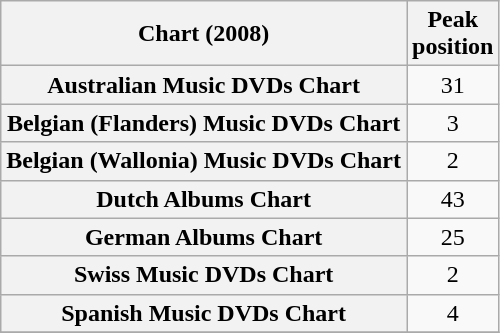<table class="wikitable plainrowheaders sortable" style="text-align:center;" border="1">
<tr>
<th scope="col">Chart (2008)</th>
<th scope="col">Peak<br>position</th>
</tr>
<tr>
<th scope="row">Australian Music DVDs Chart</th>
<td>31</td>
</tr>
<tr>
<th scope="row">Belgian (Flanders) Music DVDs Chart</th>
<td>3</td>
</tr>
<tr>
<th scope="row">Belgian (Wallonia) Music DVDs Chart</th>
<td>2</td>
</tr>
<tr>
<th scope="row">Dutch Albums Chart</th>
<td>43</td>
</tr>
<tr>
<th scope="row">German Albums Chart</th>
<td>25</td>
</tr>
<tr>
<th scope="row">Swiss Music DVDs Chart</th>
<td>2</td>
</tr>
<tr>
<th scope="row">Spanish Music DVDs Chart</th>
<td>4</td>
</tr>
<tr>
</tr>
</table>
